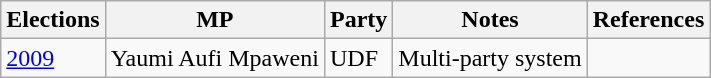<table class="wikitable">
<tr>
<th>Elections</th>
<th>MP</th>
<th>Party</th>
<th>Notes</th>
<th>References</th>
</tr>
<tr>
<td><a href='#'>2009</a></td>
<td>Yaumi Aufi Mpaweni</td>
<td>UDF</td>
<td>Multi-party system</td>
<td></td>
</tr>
</table>
